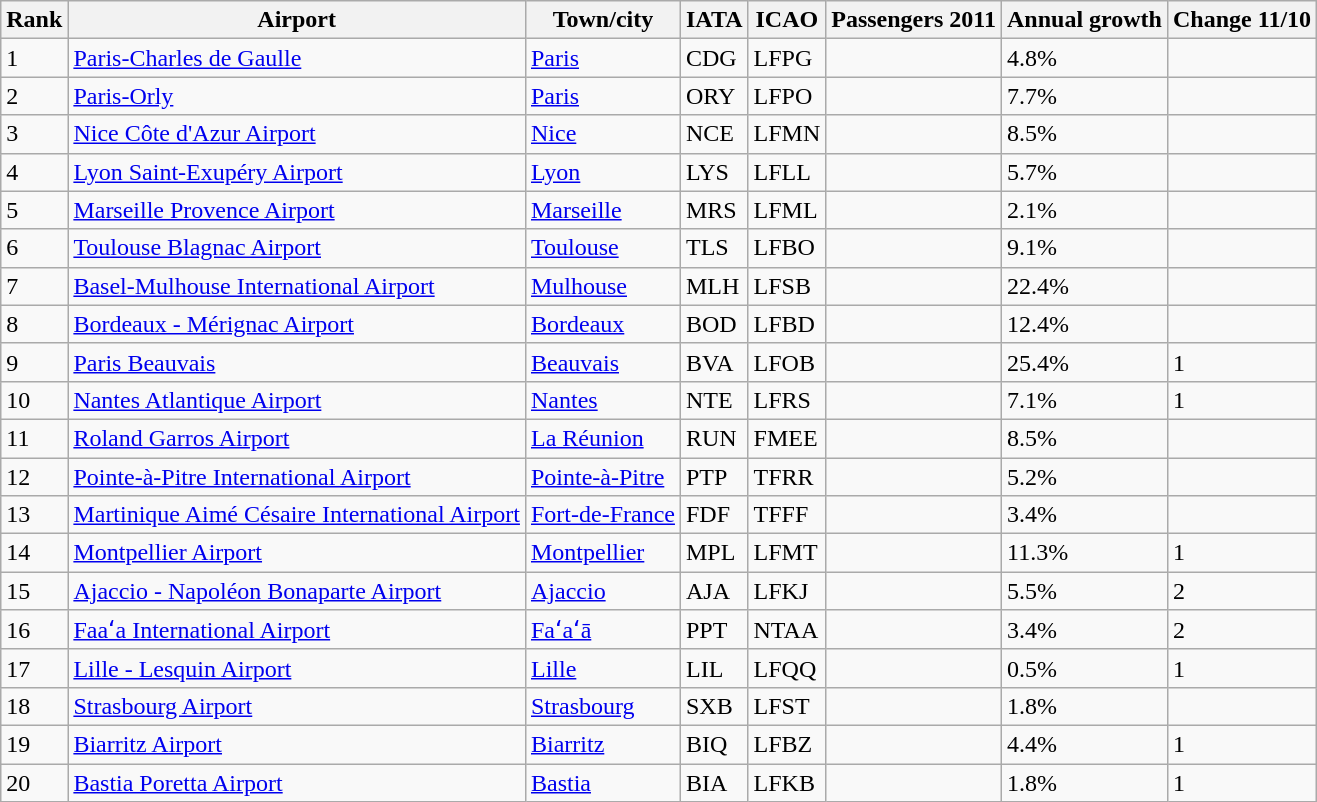<table class="wikitable sortable">
<tr>
<th>Rank</th>
<th>Airport</th>
<th>Town/city</th>
<th>IATA</th>
<th>ICAO</th>
<th>Passengers 2011</th>
<th>Annual growth</th>
<th>Change 11/10</th>
</tr>
<tr>
<td>1</td>
<td><a href='#'>Paris-Charles de Gaulle</a></td>
<td><a href='#'>Paris</a></td>
<td>CDG</td>
<td>LFPG</td>
<td style="text-align: right"></td>
<td> 4.8%</td>
<td></td>
</tr>
<tr>
<td>2</td>
<td><a href='#'>Paris-Orly</a></td>
<td><a href='#'>Paris</a></td>
<td>ORY</td>
<td>LFPO</td>
<td style="text-align: right"></td>
<td> 7.7%</td>
<td></td>
</tr>
<tr>
<td>3</td>
<td><a href='#'>Nice Côte d'Azur Airport</a></td>
<td><a href='#'>Nice</a></td>
<td>NCE</td>
<td>LFMN</td>
<td style="text-align: right"></td>
<td> 8.5%</td>
<td></td>
</tr>
<tr>
<td>4</td>
<td><a href='#'>Lyon Saint-Exupéry Airport</a></td>
<td><a href='#'>Lyon</a></td>
<td>LYS</td>
<td>LFLL</td>
<td style="text-align: right"></td>
<td> 5.7%</td>
<td></td>
</tr>
<tr>
<td>5</td>
<td><a href='#'>Marseille Provence Airport</a></td>
<td><a href='#'>Marseille</a></td>
<td>MRS</td>
<td>LFML</td>
<td style="text-align: right"></td>
<td> 2.1%</td>
<td></td>
</tr>
<tr>
<td>6</td>
<td><a href='#'>Toulouse Blagnac Airport</a></td>
<td><a href='#'>Toulouse</a></td>
<td>TLS</td>
<td>LFBO</td>
<td style="text-align: right"></td>
<td> 9.1%</td>
<td></td>
</tr>
<tr>
<td>7</td>
<td><a href='#'>Basel-Mulhouse International Airport</a></td>
<td><a href='#'>Mulhouse</a></td>
<td>MLH</td>
<td>LFSB</td>
<td style="text-align: right"></td>
<td> 22.4%</td>
<td></td>
</tr>
<tr>
<td>8</td>
<td><a href='#'>Bordeaux - Mérignac Airport</a></td>
<td><a href='#'>Bordeaux</a></td>
<td>BOD</td>
<td>LFBD</td>
<td style="text-align: right"></td>
<td> 12.4%</td>
<td></td>
</tr>
<tr>
<td>9</td>
<td><a href='#'>Paris Beauvais</a></td>
<td><a href='#'>Beauvais</a></td>
<td>BVA</td>
<td>LFOB</td>
<td style="text-align: right"></td>
<td> 25.4%</td>
<td> 1</td>
</tr>
<tr>
<td>10</td>
<td><a href='#'>Nantes Atlantique Airport</a></td>
<td><a href='#'>Nantes</a></td>
<td>NTE</td>
<td>LFRS</td>
<td style="text-align: right"></td>
<td> 7.1%</td>
<td> 1</td>
</tr>
<tr>
<td>11</td>
<td><a href='#'>Roland Garros Airport</a></td>
<td><a href='#'>La Réunion</a></td>
<td>RUN</td>
<td>FMEE</td>
<td style="text-align: right"></td>
<td> 8.5%</td>
<td></td>
</tr>
<tr>
<td>12</td>
<td><a href='#'>Pointe-à-Pitre International Airport</a></td>
<td><a href='#'>Pointe-à-Pitre</a></td>
<td>PTP</td>
<td>TFRR</td>
<td style="text-align: right"></td>
<td> 5.2%</td>
<td></td>
</tr>
<tr>
<td>13</td>
<td><a href='#'>Martinique Aimé Césaire International Airport</a></td>
<td><a href='#'>Fort-de-France</a></td>
<td>FDF</td>
<td>TFFF</td>
<td style="text-align: right"></td>
<td> 3.4%</td>
<td></td>
</tr>
<tr>
<td>14</td>
<td><a href='#'>Montpellier Airport</a></td>
<td><a href='#'>Montpellier</a></td>
<td>MPL</td>
<td>LFMT</td>
<td style="text-align: right"></td>
<td> 11.3%</td>
<td> 1</td>
</tr>
<tr>
<td>15</td>
<td><a href='#'>Ajaccio - Napoléon Bonaparte Airport</a></td>
<td><a href='#'>Ajaccio</a></td>
<td>AJA</td>
<td>LFKJ</td>
<td style="text-align: right"></td>
<td> 5.5%</td>
<td> 2</td>
</tr>
<tr>
<td>16</td>
<td><a href='#'>Faaʻa International Airport</a></td>
<td><a href='#'>Faʻaʻā</a></td>
<td>PPT</td>
<td>NTAA</td>
<td style="text-align: right"></td>
<td> 3.4%</td>
<td> 2</td>
</tr>
<tr>
<td>17</td>
<td><a href='#'>Lille - Lesquin Airport</a></td>
<td><a href='#'>Lille</a></td>
<td>LIL</td>
<td>LFQQ</td>
<td style="text-align: right"></td>
<td> 0.5%</td>
<td> 1</td>
</tr>
<tr>
<td>18</td>
<td><a href='#'>Strasbourg Airport</a></td>
<td><a href='#'>Strasbourg</a></td>
<td>SXB</td>
<td>LFST</td>
<td style="text-align: right"></td>
<td> 1.8%</td>
<td></td>
</tr>
<tr>
<td>19</td>
<td><a href='#'>Biarritz Airport</a></td>
<td><a href='#'>Biarritz</a></td>
<td>BIQ</td>
<td>LFBZ</td>
<td style="text-align: right"></td>
<td> 4.4%</td>
<td> 1</td>
</tr>
<tr>
<td>20</td>
<td><a href='#'>Bastia Poretta Airport</a></td>
<td><a href='#'>Bastia</a></td>
<td>BIA</td>
<td>LFKB</td>
<td style="text-align: right"></td>
<td> 1.8%</td>
<td> 1</td>
</tr>
</table>
